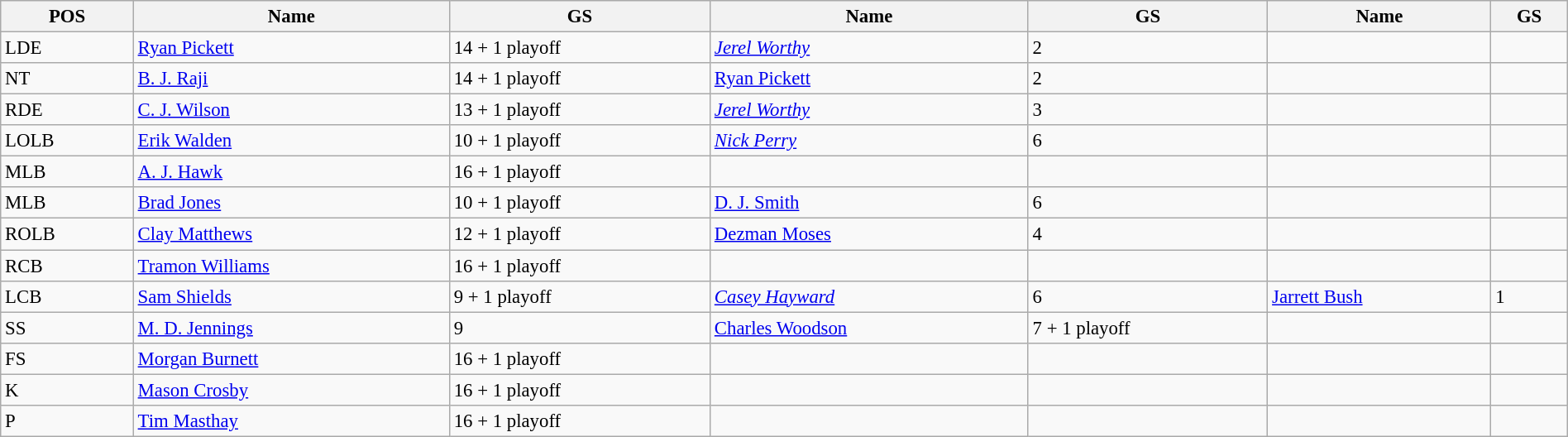<table class="wikitable" style="width:100%; text-align:center; font-size:95%; text-align:left;">
<tr>
<th><strong>POS</strong></th>
<th><strong>Name</strong></th>
<th><strong>GS</strong></th>
<th><strong>Name</strong></th>
<th><strong>GS</strong></th>
<th><strong>Name</strong></th>
<th><strong>GS</strong></th>
</tr>
<tr>
<td>LDE</td>
<td><a href='#'>Ryan Pickett</a></td>
<td>14 + 1 playoff</td>
<td><em><a href='#'>Jerel Worthy</a></em></td>
<td>2</td>
<td></td>
<td></td>
</tr>
<tr>
<td>NT</td>
<td><a href='#'>B. J. Raji</a></td>
<td>14 + 1 playoff</td>
<td><a href='#'>Ryan Pickett</a></td>
<td>2</td>
<td></td>
<td></td>
</tr>
<tr>
<td>RDE</td>
<td><a href='#'>C. J. Wilson</a></td>
<td>13 + 1 playoff</td>
<td><em><a href='#'>Jerel Worthy</a></em></td>
<td>3</td>
<td></td>
<td></td>
</tr>
<tr>
<td>LOLB</td>
<td><a href='#'>Erik Walden</a></td>
<td>10 + 1 playoff</td>
<td><em><a href='#'>Nick Perry</a></em> </td>
<td>6</td>
<td></td>
<td></td>
</tr>
<tr>
<td>MLB</td>
<td><a href='#'>A. J. Hawk</a></td>
<td>16 + 1 playoff</td>
<td></td>
<td></td>
<td></td>
<td></td>
</tr>
<tr>
<td>MLB</td>
<td><a href='#'>Brad Jones</a></td>
<td>10 + 1 playoff</td>
<td><a href='#'>D. J. Smith</a> </td>
<td>6</td>
<td></td>
<td></td>
</tr>
<tr>
<td>ROLB</td>
<td><a href='#'>Clay Matthews</a></td>
<td>12 + 1 playoff</td>
<td><a href='#'>Dezman Moses</a></td>
<td>4</td>
<td></td>
<td></td>
</tr>
<tr>
<td>RCB</td>
<td><a href='#'>Tramon Williams</a></td>
<td>16 + 1 playoff</td>
<td></td>
<td></td>
<td></td>
<td></td>
</tr>
<tr>
<td>LCB</td>
<td><a href='#'>Sam Shields</a></td>
<td>9 + 1 playoff</td>
<td><em><a href='#'>Casey Hayward</a></em></td>
<td>6</td>
<td><a href='#'>Jarrett Bush</a></td>
<td>1</td>
</tr>
<tr>
<td>SS</td>
<td><a href='#'>M. D. Jennings</a></td>
<td>9</td>
<td><a href='#'>Charles Woodson</a></td>
<td>7 + 1 playoff</td>
<td></td>
<td></td>
</tr>
<tr>
<td>FS</td>
<td><a href='#'>Morgan Burnett</a></td>
<td>16 + 1 playoff</td>
<td></td>
<td></td>
<td></td>
<td></td>
</tr>
<tr>
<td>K</td>
<td><a href='#'>Mason Crosby</a></td>
<td>16  + 1 playoff</td>
<td></td>
<td></td>
<td></td>
<td></td>
</tr>
<tr>
<td>P</td>
<td><a href='#'>Tim Masthay</a></td>
<td>16 + 1 playoff</td>
<td></td>
<td></td>
<td></td>
<td></td>
</tr>
</table>
